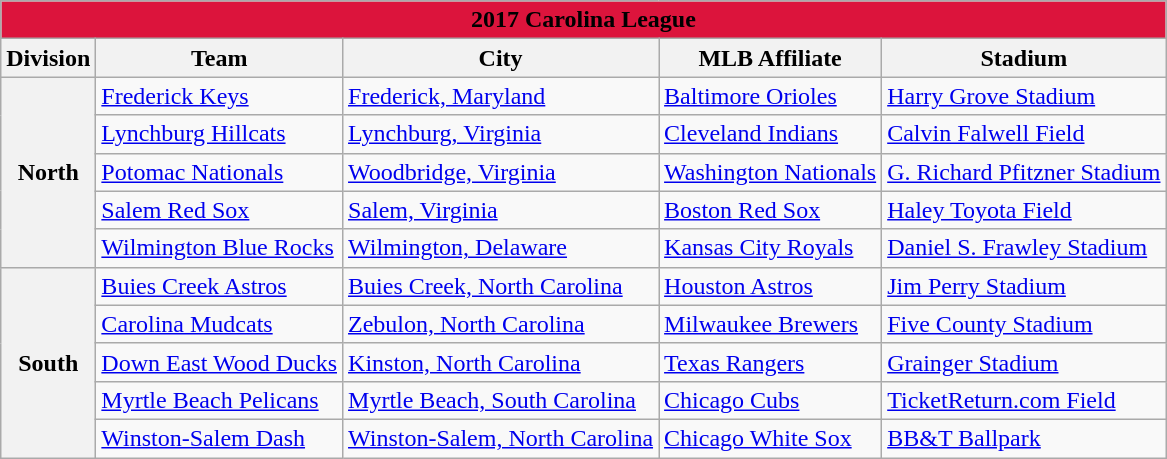<table class="wikitable" style="width:auto">
<tr>
<td bgcolor="#DC143C" align="center" colspan="7"><strong><span>2017 Carolina League</span></strong></td>
</tr>
<tr>
<th>Division</th>
<th>Team</th>
<th>City</th>
<th>MLB Affiliate</th>
<th>Stadium</th>
</tr>
<tr>
<th rowspan="5">North</th>
<td><a href='#'>Frederick Keys</a></td>
<td><a href='#'>Frederick, Maryland</a></td>
<td><a href='#'>Baltimore Orioles</a></td>
<td><a href='#'>Harry Grove Stadium</a></td>
</tr>
<tr>
<td><a href='#'>Lynchburg Hillcats</a></td>
<td><a href='#'>Lynchburg, Virginia</a></td>
<td><a href='#'>Cleveland Indians</a></td>
<td><a href='#'>Calvin Falwell Field</a></td>
</tr>
<tr>
<td><a href='#'>Potomac Nationals</a></td>
<td><a href='#'>Woodbridge, Virginia</a></td>
<td><a href='#'>Washington Nationals</a></td>
<td><a href='#'>G. Richard Pfitzner Stadium</a></td>
</tr>
<tr>
<td><a href='#'>Salem Red Sox</a></td>
<td><a href='#'>Salem, Virginia</a></td>
<td><a href='#'>Boston Red Sox</a></td>
<td><a href='#'>Haley Toyota Field</a></td>
</tr>
<tr>
<td><a href='#'>Wilmington Blue Rocks</a></td>
<td><a href='#'>Wilmington, Delaware</a></td>
<td><a href='#'>Kansas City Royals</a></td>
<td><a href='#'>Daniel S. Frawley Stadium</a></td>
</tr>
<tr>
<th rowspan="5">South</th>
<td><a href='#'>Buies Creek Astros</a></td>
<td><a href='#'>Buies Creek, North Carolina</a></td>
<td><a href='#'>Houston Astros</a></td>
<td><a href='#'>Jim Perry Stadium</a></td>
</tr>
<tr>
<td><a href='#'>Carolina Mudcats</a></td>
<td><a href='#'>Zebulon, North Carolina</a></td>
<td><a href='#'>Milwaukee Brewers</a></td>
<td><a href='#'>Five County Stadium</a></td>
</tr>
<tr>
<td><a href='#'>Down East Wood Ducks</a></td>
<td><a href='#'>Kinston, North Carolina</a></td>
<td><a href='#'>Texas Rangers</a></td>
<td><a href='#'>Grainger Stadium</a></td>
</tr>
<tr>
<td><a href='#'>Myrtle Beach Pelicans</a></td>
<td><a href='#'>Myrtle Beach, South Carolina</a></td>
<td><a href='#'>Chicago Cubs</a></td>
<td><a href='#'>TicketReturn.com Field</a></td>
</tr>
<tr>
<td><a href='#'>Winston-Salem Dash</a></td>
<td><a href='#'>Winston-Salem, North Carolina</a></td>
<td><a href='#'>Chicago White Sox</a></td>
<td><a href='#'>BB&T Ballpark</a></td>
</tr>
</table>
